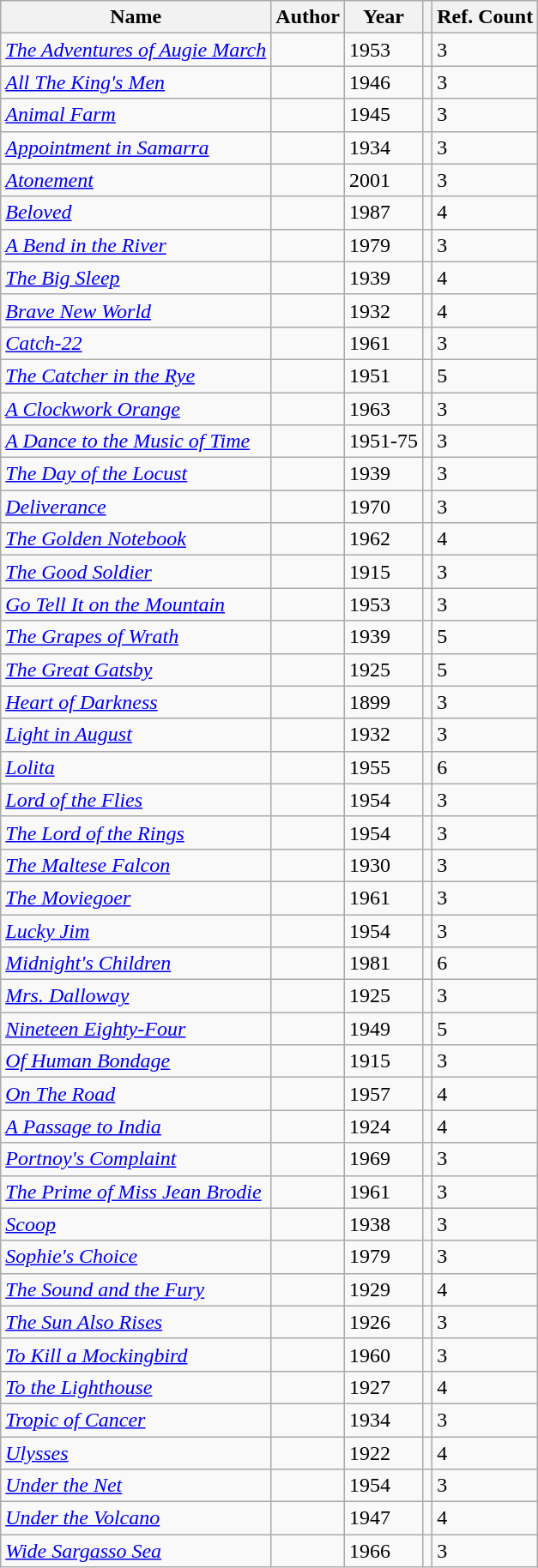<table class="wikitable sortable">
<tr>
<th>Name</th>
<th>Author</th>
<th>Year</th>
<th class="unsortable"></th>
<th>Ref. Count</th>
</tr>
<tr>
<td data-sort-value="Adventures of Augie March"><em><a href='#'>The Adventures of Augie March</a></em></td>
<td></td>
<td>1953</td>
<td></td>
<td>3</td>
</tr>
<tr>
<td><em><a href='#'>All The King's Men</a></em></td>
<td></td>
<td>1946</td>
<td></td>
<td>3</td>
</tr>
<tr>
<td><em><a href='#'>Animal Farm</a></em></td>
<td></td>
<td>1945</td>
<td></td>
<td>3</td>
</tr>
<tr>
<td><em><a href='#'>Appointment in Samarra</a></em></td>
<td></td>
<td>1934</td>
<td></td>
<td>3</td>
</tr>
<tr>
<td><em><a href='#'>Atonement</a></em></td>
<td></td>
<td>2001</td>
<td></td>
<td>3</td>
</tr>
<tr>
<td><em><a href='#'>Beloved</a></em></td>
<td></td>
<td>1987</td>
<td></td>
<td>4</td>
</tr>
<tr>
<td><em><a href='#'>A Bend in the River</a></em></td>
<td></td>
<td>1979</td>
<td></td>
<td>3</td>
</tr>
<tr>
<td data-sort-value="Big Sleep"><em><a href='#'>The Big Sleep</a></em></td>
<td></td>
<td>1939</td>
<td></td>
<td>4</td>
</tr>
<tr>
<td><em><a href='#'>Brave New World</a></em></td>
<td></td>
<td>1932</td>
<td></td>
<td>4</td>
</tr>
<tr>
<td><em><a href='#'>Catch-22</a></em></td>
<td></td>
<td>1961</td>
<td></td>
<td>3</td>
</tr>
<tr>
<td data-sort-value="Catcher in the Rye"><em><a href='#'>The Catcher in the Rye</a></em></td>
<td></td>
<td>1951</td>
<td></td>
<td>5</td>
</tr>
<tr>
<td data-sort-value="Clockwork Orange"><em><a href='#'>A Clockwork Orange</a></em></td>
<td></td>
<td>1963</td>
<td></td>
<td>3</td>
</tr>
<tr>
<td data-sort-value="Dance to the Music of Time"><em><a href='#'>A Dance to the Music of Time</a></em></td>
<td></td>
<td>1951-75</td>
<td></td>
<td>3</td>
</tr>
<tr>
<td data-sort-value="Day of the Locust"><em><a href='#'>The Day of the Locust</a></em></td>
<td></td>
<td>1939</td>
<td></td>
<td>3</td>
</tr>
<tr>
<td><em><a href='#'>Deliverance</a></em></td>
<td></td>
<td>1970</td>
<td></td>
<td>3</td>
</tr>
<tr>
<td data-sort-value="Golden Notebook"><em><a href='#'>The Golden Notebook</a></em></td>
<td></td>
<td>1962</td>
<td></td>
<td>4</td>
</tr>
<tr>
<td><em><a href='#'>The Good Soldier</a></em></td>
<td></td>
<td>1915</td>
<td></td>
<td>3</td>
</tr>
<tr>
<td><em><a href='#'>Go Tell It on the Mountain</a></em></td>
<td></td>
<td>1953</td>
<td></td>
<td>3</td>
</tr>
<tr>
<td data-sort-value="Grapes of Wrath"><em><a href='#'>The Grapes of Wrath</a></em></td>
<td></td>
<td>1939</td>
<td></td>
<td>5</td>
</tr>
<tr>
<td data-sort-value="Great Gatsby"><em><a href='#'>The Great Gatsby</a></em></td>
<td></td>
<td>1925</td>
<td></td>
<td>5</td>
</tr>
<tr>
<td><em><a href='#'>Heart of Darkness</a></em></td>
<td></td>
<td>1899</td>
<td></td>
<td>3</td>
</tr>
<tr>
<td><em><a href='#'>Light in August</a></em></td>
<td></td>
<td>1932</td>
<td></td>
<td>3</td>
</tr>
<tr>
<td><em><a href='#'>Lolita</a></em></td>
<td></td>
<td>1955</td>
<td></td>
<td>6</td>
</tr>
<tr>
<td><em><a href='#'>Lord of the Flies</a></em></td>
<td></td>
<td>1954</td>
<td></td>
<td>3</td>
</tr>
<tr>
<td data-sort-value="Lord of the Rings"><em><a href='#'>The Lord of the Rings</a></em></td>
<td></td>
<td>1954</td>
<td></td>
<td>3</td>
</tr>
<tr>
<td><a href='#'><em>The Maltese Falcon</em></a></td>
<td></td>
<td>1930</td>
<td></td>
<td>3</td>
</tr>
<tr>
<td data-sort-value="Moviegoer"><em><a href='#'>The Moviegoer</a></em></td>
<td></td>
<td>1961</td>
<td></td>
<td>3</td>
</tr>
<tr>
<td><em><a href='#'>Lucky Jim</a></em></td>
<td></td>
<td>1954</td>
<td></td>
<td>3</td>
</tr>
<tr>
<td><em><a href='#'>Midnight's Children</a></em></td>
<td></td>
<td>1981</td>
<td></td>
<td>6</td>
</tr>
<tr>
<td><em><a href='#'>Mrs. Dalloway</a></em></td>
<td></td>
<td>1925</td>
<td></td>
<td>3</td>
</tr>
<tr>
<td><em><a href='#'>Nineteen Eighty-Four</a></em></td>
<td></td>
<td>1949</td>
<td></td>
<td>5</td>
</tr>
<tr>
<td><em><a href='#'>Of Human Bondage</a></em></td>
<td></td>
<td>1915</td>
<td></td>
<td>3</td>
</tr>
<tr>
<td><em><a href='#'>On The Road</a></em></td>
<td></td>
<td>1957</td>
<td></td>
<td>4</td>
</tr>
<tr>
<td data-sort-value="Passage to India"><em><a href='#'>A Passage to India</a></em></td>
<td></td>
<td>1924</td>
<td></td>
<td>4</td>
</tr>
<tr>
<td><em><a href='#'>Portnoy's Complaint</a></em></td>
<td></td>
<td>1969</td>
<td></td>
<td>3</td>
</tr>
<tr>
<td data-sort-value="Prime of Miss Jean Brodie"><em><a href='#'>The Prime of Miss Jean Brodie</a></em></td>
<td></td>
<td>1961</td>
<td></td>
<td>3</td>
</tr>
<tr>
<td><em><a href='#'>Scoop</a></em></td>
<td></td>
<td>1938</td>
<td></td>
<td>3</td>
</tr>
<tr>
<td><a href='#'><em>Sophie's Choice</em></a></td>
<td></td>
<td>1979</td>
<td></td>
<td>3</td>
</tr>
<tr>
<td data-sort-value="Sound and the Fury"><em><a href='#'>The Sound and the Fury</a></em></td>
<td></td>
<td>1929</td>
<td></td>
<td>4</td>
</tr>
<tr>
<td data-sort-value="Sun Also Rises"><em><a href='#'>The Sun Also Rises</a></em></td>
<td></td>
<td>1926</td>
<td></td>
<td>3</td>
</tr>
<tr>
<td><em><a href='#'>To Kill a Mockingbird</a></em></td>
<td></td>
<td>1960</td>
<td></td>
<td>3</td>
</tr>
<tr>
<td><em><a href='#'>To the Lighthouse</a></em></td>
<td></td>
<td>1927</td>
<td></td>
<td>4</td>
</tr>
<tr>
<td><a href='#'><em>Tropic of Cancer</em></a></td>
<td></td>
<td>1934</td>
<td></td>
<td>3</td>
</tr>
<tr>
<td><em><a href='#'>Ulysses</a></em></td>
<td></td>
<td>1922</td>
<td></td>
<td>4</td>
</tr>
<tr>
<td><em><a href='#'>Under the Net</a></em></td>
<td></td>
<td>1954</td>
<td></td>
<td>3</td>
</tr>
<tr>
<td><em><a href='#'>Under the Volcano</a></em></td>
<td></td>
<td>1947</td>
<td></td>
<td>4</td>
</tr>
<tr>
<td><em><a href='#'>Wide Sargasso Sea</a></em></td>
<td></td>
<td>1966</td>
<td></td>
<td>3</td>
</tr>
</table>
